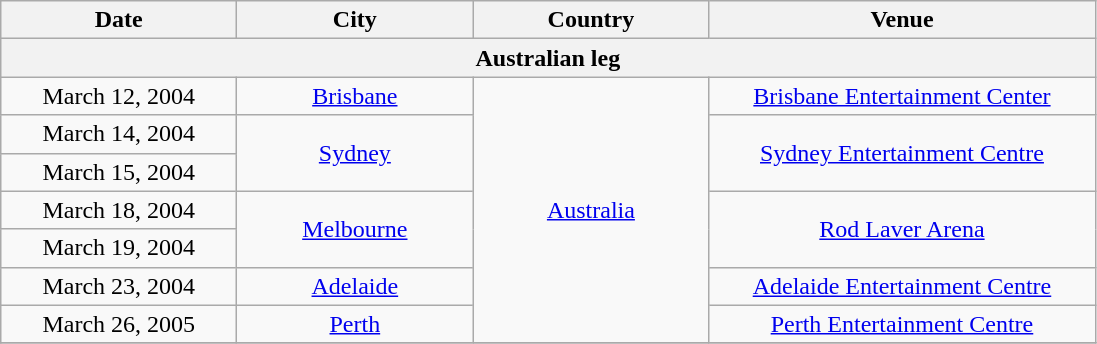<table class="wikitable" style="text-align:center;">
<tr>
<th style="width:150px;">Date</th>
<th style="width:150px;">City</th>
<th style="width:150px;">Country</th>
<th style="width:250px;">Venue</th>
</tr>
<tr>
<th colspan="4">Australian leg </th>
</tr>
<tr>
<td>March 12, 2004</td>
<td><a href='#'>Brisbane</a></td>
<td rowspan="7"><a href='#'>Australia</a></td>
<td><a href='#'>Brisbane Entertainment Center</a></td>
</tr>
<tr>
<td>March 14, 2004</td>
<td rowspan="2"><a href='#'>Sydney</a></td>
<td rowspan="2"><a href='#'>Sydney Entertainment Centre</a></td>
</tr>
<tr>
<td>March 15, 2004</td>
</tr>
<tr>
<td>March 18, 2004</td>
<td rowspan="2"><a href='#'>Melbourne</a></td>
<td rowspan="2"><a href='#'>Rod Laver Arena</a></td>
</tr>
<tr>
<td>March 19, 2004</td>
</tr>
<tr>
<td>March 23, 2004</td>
<td><a href='#'>Adelaide</a></td>
<td><a href='#'>Adelaide Entertainment Centre</a></td>
</tr>
<tr>
<td>March 26, 2005</td>
<td><a href='#'>Perth</a></td>
<td><a href='#'>Perth Entertainment Centre</a></td>
</tr>
<tr>
</tr>
</table>
